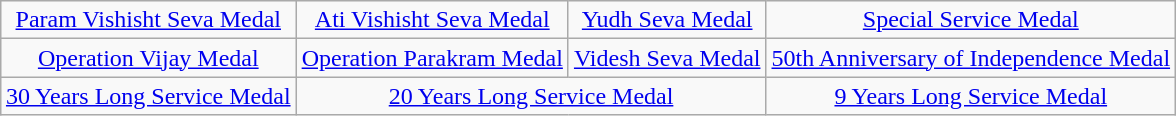<table class="wikitable" style="margin:1em auto; text-align:center;">
<tr>
<td><a href='#'>Param Vishisht Seva Medal</a></td>
<td><a href='#'>Ati Vishisht Seva Medal</a></td>
<td><a href='#'>Yudh Seva Medal</a></td>
<td><a href='#'>Special Service Medal</a></td>
</tr>
<tr>
<td><a href='#'>Operation Vijay Medal</a></td>
<td><a href='#'>Operation Parakram Medal</a></td>
<td><a href='#'>Videsh Seva Medal</a></td>
<td><a href='#'>50th Anniversary of Independence Medal</a></td>
</tr>
<tr>
<td colspan="1"><a href='#'>30 Years Long Service Medal</a></td>
<td colspan="2"><a href='#'>20 Years Long Service Medal</a></td>
<td colspan="1"><a href='#'>9 Years Long Service Medal</a></td>
</tr>
</table>
